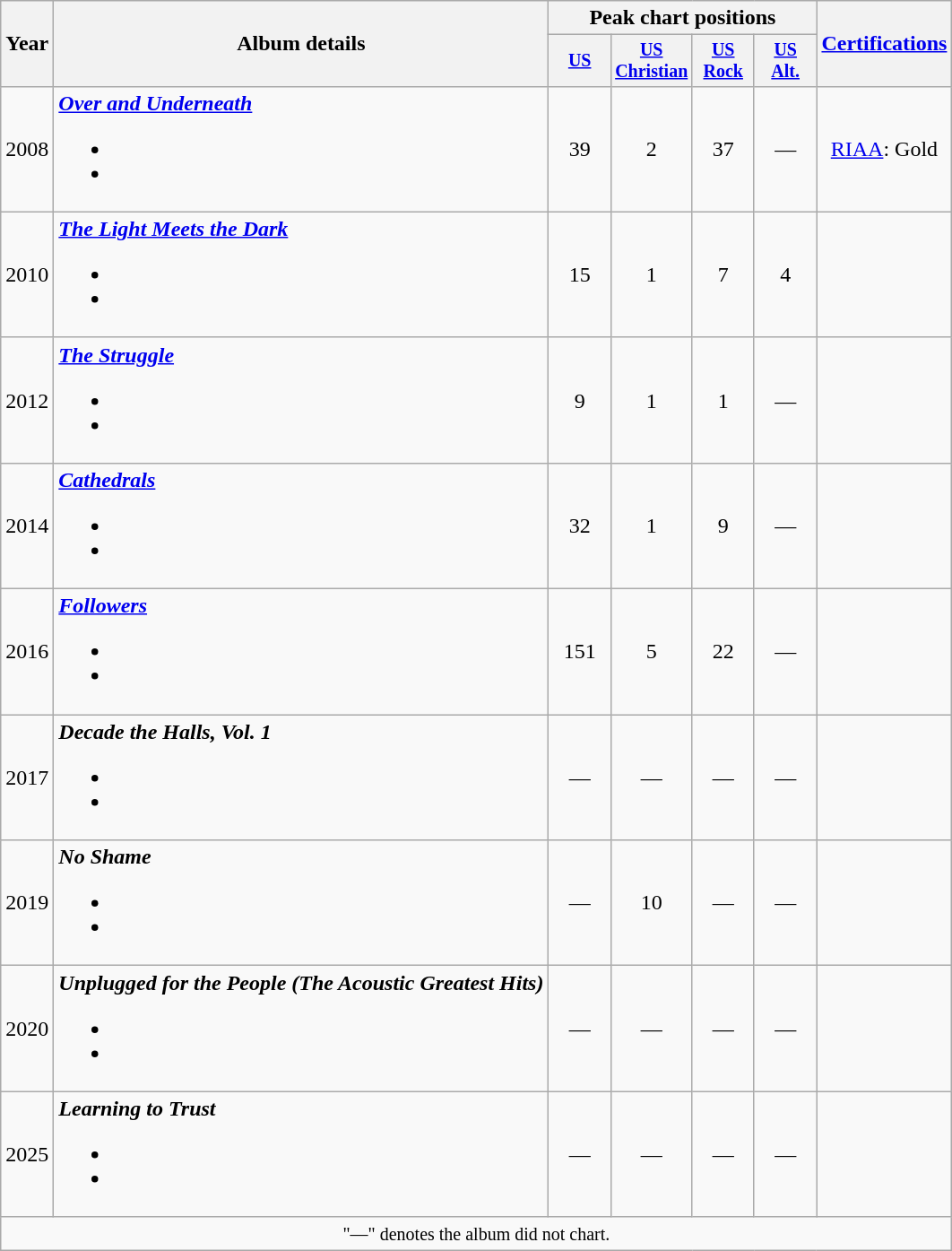<table class="wikitable" style="text-align:center;">
<tr>
<th rowspan="2">Year</th>
<th rowspan="2">Album details</th>
<th colspan="4">Peak chart positions</th>
<th scope="col" rowspan="2"><a href='#'>Certifications</a></th>
</tr>
<tr style="font-size:smaller;">
<th style="width:40px;"><a href='#'>US</a><br></th>
<th style="width:40px;"><a href='#'>US<br>Christian</a></th>
<th style="width:40px;"><a href='#'>US<br>Rock</a></th>
<th style="width:40px;"><a href='#'>US<br>Alt.</a></th>
</tr>
<tr>
<td>2008</td>
<td style="text-align:left;"><strong><em><a href='#'>Over and Underneath</a></em></strong><br><ul><li></li><li></li></ul></td>
<td>39</td>
<td>2</td>
<td>37</td>
<td>—</td>
<td><a href='#'>RIAA</a>: Gold</td>
</tr>
<tr>
<td>2010</td>
<td style="text-align:left;"><strong><em><a href='#'>The Light Meets the Dark</a></em></strong><br><ul><li></li><li></li></ul></td>
<td>15</td>
<td>1</td>
<td>7</td>
<td>4</td>
<td></td>
</tr>
<tr>
<td>2012</td>
<td style="text-align:left;"><strong><em><a href='#'>The Struggle</a></em></strong><br><ul><li></li><li></li></ul></td>
<td>9</td>
<td>1</td>
<td>1</td>
<td>—</td>
<td></td>
</tr>
<tr>
<td>2014</td>
<td style="text-align:left;"><strong><em><a href='#'>Cathedrals</a></em></strong><br><ul><li></li><li></li></ul></td>
<td>32</td>
<td>1</td>
<td>9</td>
<td>—</td>
<td></td>
</tr>
<tr>
<td>2016</td>
<td style="text-align:left;"><strong><em><a href='#'>Followers</a></em></strong><br><ul><li></li><li></li></ul></td>
<td>151</td>
<td>5</td>
<td>22</td>
<td>—</td>
<td></td>
</tr>
<tr>
<td>2017</td>
<td style="text-align:left;"><strong><em>Decade the Halls, Vol. 1</em></strong><br><ul><li></li><li></li></ul></td>
<td>—</td>
<td>—</td>
<td>—</td>
<td>—</td>
<td></td>
</tr>
<tr>
<td>2019</td>
<td style="text-align:left;"><strong><em>No Shame</em></strong><br><ul><li></li><li></li></ul></td>
<td>—</td>
<td>10</td>
<td>—</td>
<td>—</td>
<td></td>
</tr>
<tr>
<td>2020</td>
<td style="text-align:left;"><strong><em>Unplugged for the People (The Acoustic Greatest Hits)</em></strong><br><ul><li></li><li></li></ul></td>
<td>—</td>
<td>—</td>
<td>—</td>
<td>—</td>
</tr>
<tr>
<td>2025</td>
<td style="text-align:left;"><strong><em>Learning to Trust</em></strong><br><ul><li></li><li></li></ul></td>
<td>—</td>
<td>—</td>
<td>—</td>
<td>—</td>
<td></td>
</tr>
<tr>
<td style="text-align:center;" colspan="8"><small>"—" denotes the album did not chart.</small></td>
</tr>
</table>
